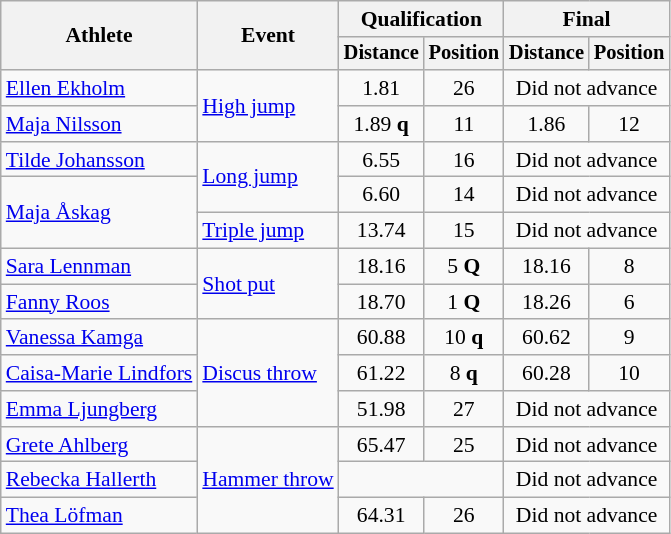<table class=wikitable style=font-size:90%>
<tr>
<th rowspan=2>Athlete</th>
<th rowspan=2>Event</th>
<th colspan=2>Qualification</th>
<th colspan=2>Final</th>
</tr>
<tr style=font-size:95%>
<th>Distance</th>
<th>Position</th>
<th>Distance</th>
<th>Position</th>
</tr>
<tr align=center>
<td align=left><a href='#'>Ellen Ekholm</a></td>
<td align=left rowspan=2><a href='#'>High jump</a></td>
<td>1.81</td>
<td>26</td>
<td colspan=2>Did not advance</td>
</tr>
<tr align=center>
<td align=left><a href='#'>Maja Nilsson</a></td>
<td>1.89 <strong>q</strong></td>
<td>11</td>
<td>1.86</td>
<td>12</td>
</tr>
<tr align=center>
<td align=left><a href='#'>Tilde Johansson</a></td>
<td align=left rowspan=2><a href='#'>Long jump</a></td>
<td>6.55 </td>
<td>16</td>
<td colspan=2>Did not advance</td>
</tr>
<tr align=center>
<td align=left rowspan=2><a href='#'>Maja Åskag</a></td>
<td>6.60 </td>
<td>14</td>
<td colspan=2>Did not advance</td>
</tr>
<tr align=center>
<td align=left><a href='#'>Triple jump</a></td>
<td>13.74</td>
<td>15</td>
<td colspan=2>Did not advance</td>
</tr>
<tr align=center>
<td align=left><a href='#'>Sara Lennman</a></td>
<td align=left rowspan=2><a href='#'>Shot put</a></td>
<td>18.16</td>
<td>5 <strong>Q</strong></td>
<td>18.16</td>
<td>8</td>
</tr>
<tr align=center>
<td align=left><a href='#'>Fanny Roos</a></td>
<td>18.70</td>
<td>1 <strong>Q</strong></td>
<td>18.26</td>
<td>6</td>
</tr>
<tr align=center>
<td align=left><a href='#'>Vanessa Kamga</a></td>
<td align=left rowspan=3><a href='#'>Discus throw</a></td>
<td>60.88</td>
<td>10 <strong>q</strong></td>
<td>60.62</td>
<td>9</td>
</tr>
<tr align=center>
<td align=left><a href='#'>Caisa-Marie Lindfors</a></td>
<td>61.22</td>
<td>8 <strong>q</strong></td>
<td>60.28</td>
<td>10</td>
</tr>
<tr align=center>
<td align=left><a href='#'>Emma Ljungberg</a></td>
<td>51.98</td>
<td>27</td>
<td colspan=2>Did not advance</td>
</tr>
<tr align=center>
<td align=left><a href='#'>Grete Ahlberg</a></td>
<td align=left rowspan=3><a href='#'>Hammer throw</a></td>
<td>65.47</td>
<td>25</td>
<td colspan=2>Did not advance</td>
</tr>
<tr align=center>
<td align=left><a href='#'>Rebecka Hallerth</a></td>
<td colspan=2></td>
<td colspan=2>Did not advance</td>
</tr>
<tr align=center>
<td align=left><a href='#'>Thea Löfman</a></td>
<td>64.31</td>
<td>26</td>
<td colspan=2>Did not advance</td>
</tr>
</table>
